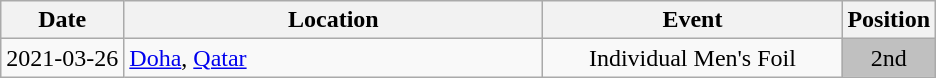<table class="wikitable" style="text-align:center;">
<tr>
<th>Date</th>
<th style="width:17em">Location</th>
<th style="width:12em">Event</th>
<th>Position</th>
</tr>
<tr>
<td>2021-03-26</td>
<td rowspan="1" align="left"> <a href='#'>Doha</a>, <a href='#'>Qatar</a></td>
<td>Individual Men's Foil</td>
<td bgcolor="silver">2nd</td>
</tr>
</table>
